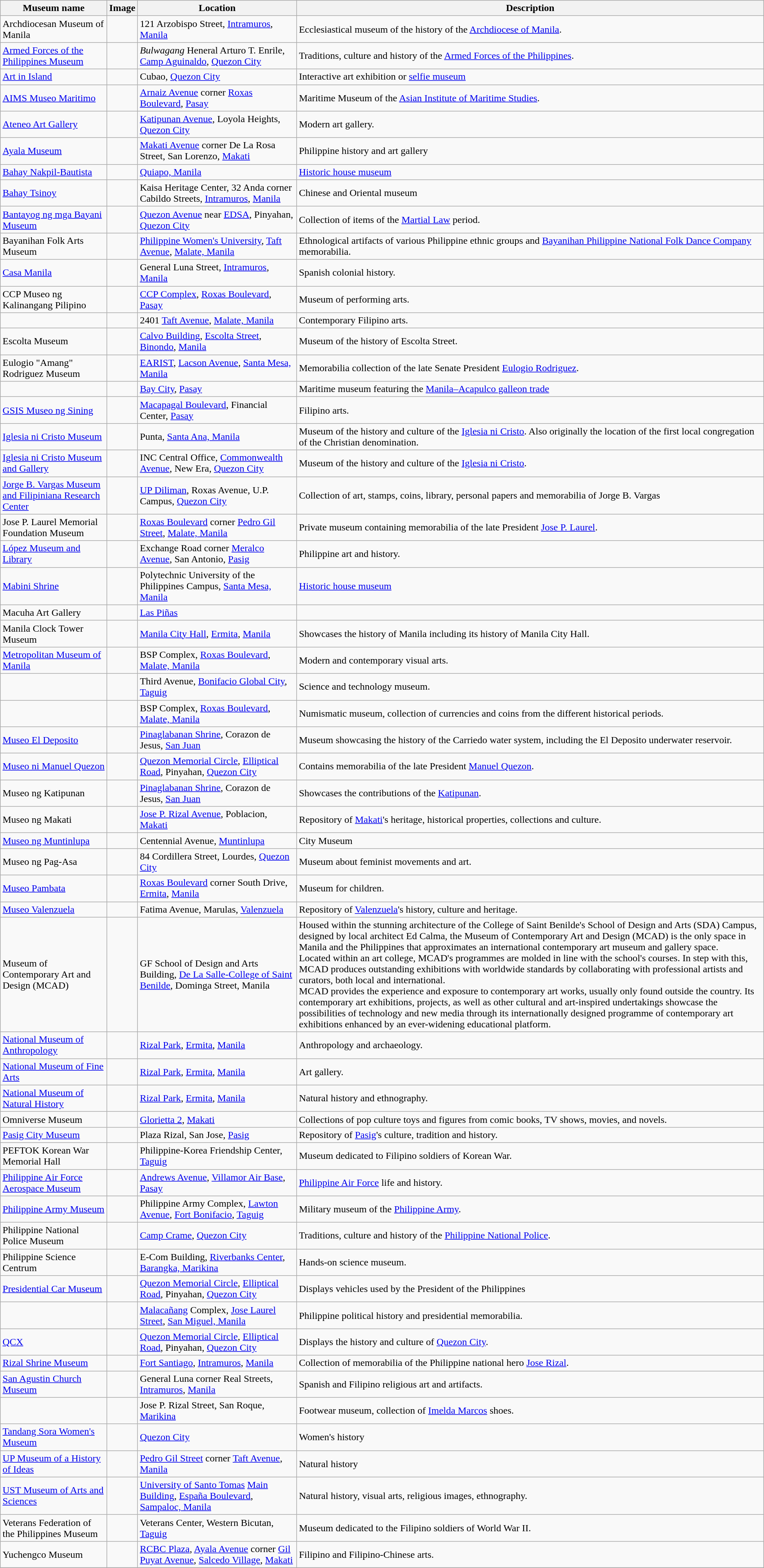<table class="wikitable sortable">
<tr>
<th>Museum name</th>
<th>Image</th>
<th>Location</th>
<th>Description</th>
</tr>
<tr>
<td>Archdiocesan Museum of Manila</td>
<td></td>
<td>121 Arzobispo Street, <a href='#'>Intramuros</a>, <a href='#'>Manila</a></td>
<td>Ecclesiastical museum of the history of the <a href='#'>Archdiocese of Manila</a>.</td>
</tr>
<tr>
<td><a href='#'>Armed Forces of the Philippines Museum</a></td>
<td></td>
<td><em>Bulwagang</em> Heneral Arturo T. Enrile, <a href='#'>Camp Aguinaldo</a>, <a href='#'>Quezon City</a></td>
<td>Traditions, culture and history of the <a href='#'>Armed Forces of the Philippines</a>. </td>
</tr>
<tr>
<td><a href='#'>Art in Island</a></td>
<td></td>
<td>Cubao, <a href='#'>Quezon City</a></td>
<td>Interactive art exhibition or <a href='#'>selfie museum</a></td>
</tr>
<tr>
<td><a href='#'>AIMS Museo Maritimo</a></td>
<td></td>
<td><a href='#'>Arnaiz Avenue</a> corner <a href='#'>Roxas Boulevard</a>, <a href='#'>Pasay</a></td>
<td>Maritime Museum of the <a href='#'>Asian Institute of Maritime Studies</a>.  </td>
</tr>
<tr>
<td><a href='#'>Ateneo Art Gallery</a></td>
<td></td>
<td><a href='#'>Katipunan Avenue</a>, Loyola Heights, <a href='#'>Quezon City</a></td>
<td>Modern art gallery. </td>
</tr>
<tr>
<td><a href='#'>Ayala Museum</a></td>
<td></td>
<td><a href='#'>Makati Avenue</a> corner De La Rosa Street, San Lorenzo, <a href='#'>Makati</a></td>
<td>Philippine history and art gallery </td>
</tr>
<tr>
<td><a href='#'>Bahay Nakpil-Bautista</a></td>
<td></td>
<td><a href='#'>Quiapo, Manila</a></td>
<td><a href='#'>Historic house museum</a></td>
</tr>
<tr>
<td><a href='#'>Bahay Tsinoy</a></td>
<td></td>
<td>Kaisa Heritage Center, 32 Anda corner Cabildo Streets, <a href='#'>Intramuros</a>, <a href='#'>Manila</a></td>
<td>Chinese and Oriental museum </td>
</tr>
<tr>
<td><a href='#'>Bantayog ng mga Bayani Museum</a></td>
<td></td>
<td><a href='#'>Quezon Avenue</a> near <a href='#'>EDSA</a>, Pinyahan, <a href='#'>Quezon City</a></td>
<td>Collection of items of the <a href='#'>Martial Law</a> period.</td>
</tr>
<tr>
<td>Bayanihan Folk Arts Museum</td>
<td></td>
<td><a href='#'>Philippine Women's University</a>, <a href='#'>Taft Avenue</a>, <a href='#'>Malate, Manila</a></td>
<td>Ethnological artifacts of various Philippine ethnic groups and <a href='#'>Bayanihan Philippine National Folk Dance Company</a> memorabilia.</td>
</tr>
<tr>
<td><a href='#'>Casa Manila</a></td>
<td></td>
<td>General Luna Street, <a href='#'>Intramuros</a>, <a href='#'>Manila</a></td>
<td>Spanish colonial history.</td>
</tr>
<tr>
<td>CCP Museo ng Kalinangang Pilipino</td>
<td></td>
<td><a href='#'>CCP Complex</a>, <a href='#'>Roxas Boulevard</a>, <a href='#'>Pasay</a></td>
<td>Museum of performing arts. </td>
</tr>
<tr>
<td></td>
<td></td>
<td>2401 <a href='#'>Taft Avenue</a>, <a href='#'>Malate, Manila</a></td>
<td>Contemporary Filipino arts. </td>
</tr>
<tr>
<td>Escolta Museum</td>
<td></td>
<td><a href='#'>Calvo Building</a>, <a href='#'>Escolta Street</a>, <a href='#'>Binondo</a>, <a href='#'>Manila</a></td>
<td>Museum of the history of Escolta Street.</td>
</tr>
<tr>
<td>Eulogio "Amang" Rodriguez Museum</td>
<td></td>
<td><a href='#'>EARIST</a>, <a href='#'>Lacson Avenue</a>, <a href='#'>Santa Mesa, Manila</a></td>
<td>Memorabilia collection of the late Senate President <a href='#'>Eulogio Rodriguez</a>.</td>
</tr>
<tr>
<td></td>
<td></td>
<td><a href='#'>Bay City</a>, <a href='#'>Pasay</a></td>
<td>Maritime museum featuring the <a href='#'>Manila–Acapulco galleon trade</a></td>
</tr>
<tr>
<td><a href='#'>GSIS Museo ng Sining</a></td>
<td></td>
<td><a href='#'>Macapagal Boulevard</a>, Financial Center, <a href='#'>Pasay</a></td>
<td>Filipino arts.</td>
</tr>
<tr>
<td><a href='#'>Iglesia ni Cristo Museum</a></td>
<td></td>
<td>Punta, <a href='#'>Santa Ana, Manila</a></td>
<td>Museum of the history and culture of the <a href='#'>Iglesia ni Cristo</a>. Also originally the location of the first local congregation of the Christian denomination.</td>
</tr>
<tr>
<td><a href='#'>Iglesia ni Cristo Museum and Gallery</a></td>
<td></td>
<td>INC Central Office, <a href='#'>Commonwealth Avenue</a>, New Era, <a href='#'>Quezon City</a></td>
<td>Museum of the history and culture of the <a href='#'>Iglesia ni Cristo</a>.</td>
</tr>
<tr>
<td><a href='#'>Jorge B. Vargas Museum and Filipiniana Research Center</a></td>
<td></td>
<td><a href='#'>UP Diliman</a>, Roxas Avenue, U.P. Campus, <a href='#'>Quezon City</a></td>
<td>Collection of art, stamps, coins, library, personal papers and memorabilia of Jorge B. Vargas </td>
</tr>
<tr>
<td>Jose P. Laurel Memorial Foundation Museum</td>
<td></td>
<td><a href='#'>Roxas Boulevard</a> corner <a href='#'>Pedro Gil Street</a>, <a href='#'>Malate, Manila</a></td>
<td>Private museum containing memorabilia of the late President <a href='#'>Jose P. Laurel</a>. </td>
</tr>
<tr>
<td><a href='#'>López Museum and Library</a></td>
<td></td>
<td>Exchange Road corner <a href='#'>Meralco Avenue</a>, San Antonio, <a href='#'>Pasig</a></td>
<td>Philippine art and history. </td>
</tr>
<tr>
<td><a href='#'>Mabini Shrine</a></td>
<td></td>
<td>Polytechnic University of the Philippines Campus, <a href='#'>Santa Mesa, Manila</a></td>
<td><a href='#'>Historic house museum</a></td>
</tr>
<tr>
<td>Macuha Art Gallery</td>
<td></td>
<td><a href='#'>Las Piñas</a></td>
<td></td>
</tr>
<tr>
<td>Manila Clock Tower Museum</td>
<td></td>
<td><a href='#'>Manila City Hall</a>, <a href='#'>Ermita</a>, <a href='#'>Manila</a></td>
<td>Showcases the history of Manila including its history of Manila City Hall.</td>
</tr>
<tr>
<td><a href='#'>Metropolitan Museum of Manila</a></td>
<td></td>
<td>BSP Complex, <a href='#'>Roxas Boulevard</a>, <a href='#'>Malate, Manila</a></td>
<td>Modern and contemporary visual arts. </td>
</tr>
<tr>
<td></td>
<td></td>
<td>Third Avenue, <a href='#'>Bonifacio Global City</a>, <a href='#'>Taguig</a></td>
<td>Science and technology museum. </td>
</tr>
<tr>
<td></td>
<td></td>
<td>BSP Complex, <a href='#'>Roxas Boulevard</a>, <a href='#'>Malate, Manila</a></td>
<td>Numismatic museum, collection of currencies and coins from the different historical periods. </td>
</tr>
<tr>
<td><a href='#'>Museo El Deposito</a></td>
<td></td>
<td><a href='#'>Pinaglabanan Shrine</a>, Corazon de Jesus, <a href='#'>San Juan</a></td>
<td>Museum showcasing the history of the Carriedo water system, including the El Deposito underwater reservoir.</td>
</tr>
<tr>
<td><a href='#'>Museo ni Manuel Quezon</a></td>
<td><br></td>
<td><a href='#'>Quezon Memorial Circle</a>, <a href='#'>Elliptical Road</a>, Pinyahan, <a href='#'>Quezon City</a></td>
<td>Contains memorabilia of the late President <a href='#'>Manuel Quezon</a>.</td>
</tr>
<tr>
<td>Museo ng Katipunan</td>
<td></td>
<td><a href='#'>Pinaglabanan Shrine</a>, Corazon de Jesus, <a href='#'>San Juan</a></td>
<td>Showcases the contributions of the <a href='#'>Katipunan</a>.</td>
</tr>
<tr>
<td>Museo ng Makati</td>
<td></td>
<td><a href='#'>Jose P. Rizal Avenue</a>, Poblacion, <a href='#'>Makati</a></td>
<td>Repository of <a href='#'>Makati</a>'s heritage, historical properties, collections and culture.</td>
</tr>
<tr>
<td><a href='#'>Museo ng Muntinlupa</a></td>
<td></td>
<td>Centennial Avenue, <a href='#'>Muntinlupa</a></td>
<td>City Museum</td>
</tr>
<tr>
<td>Museo ng Pag-Asa</td>
<td></td>
<td>84 Cordillera Street, Lourdes, <a href='#'>Quezon City</a></td>
<td>Museum about feminist movements and art. </td>
</tr>
<tr>
<td><a href='#'>Museo Pambata</a></td>
<td></td>
<td><a href='#'>Roxas Boulevard</a> corner South Drive, <a href='#'>Ermita</a>, <a href='#'>Manila</a></td>
<td>Museum for children.</td>
</tr>
<tr>
<td><a href='#'>Museo Valenzuela</a></td>
<td></td>
<td>Fatima Avenue, Marulas, <a href='#'>Valenzuela</a></td>
<td>Repository of <a href='#'>Valenzuela</a>'s history, culture and heritage.</td>
</tr>
<tr>
<td>Museum of Contemporary Art and Design (MCAD)</td>
<td></td>
<td>GF School of Design and Arts Building, <a href='#'>De La Salle-College of Saint Benilde</a>, Dominga Street, Manila</td>
<td>Housed within the stunning architecture of the College of Saint Benilde's School of Design and Arts (SDA) Campus, designed by local architect Ed Calma, the Museum of Contemporary Art and Design (MCAD) is the only space in Manila and the Philippines that approximates an international contemporary art museum and gallery space.<br>Located within an art college, MCAD's programmes are molded in line with the school's courses. In step with this, MCAD produces outstanding exhibitions with worldwide standards by collaborating with professional artists and curators, both local and international.<br>MCAD provides the experience and exposure to contemporary art works, usually only found outside the country. Its contemporary art exhibitions, projects, as well as other cultural and art-inspired undertakings showcase the possibilities of technology and new media through its internationally designed programme of contemporary art exhibitions enhanced by an ever-widening educational platform. </td>
</tr>
<tr>
<td><a href='#'>National Museum of Anthropology</a></td>
<td></td>
<td><a href='#'>Rizal Park</a>, <a href='#'>Ermita</a>, <a href='#'>Manila</a></td>
<td>Anthropology and archaeology. </td>
</tr>
<tr>
<td><a href='#'>National Museum of Fine Arts</a></td>
<td></td>
<td><a href='#'>Rizal Park</a>, <a href='#'>Ermita</a>, <a href='#'>Manila</a></td>
<td>Art gallery. </td>
</tr>
<tr>
<td><a href='#'>National Museum of Natural History</a></td>
<td></td>
<td><a href='#'>Rizal Park</a>, <a href='#'>Ermita</a>, <a href='#'>Manila</a></td>
<td>Natural history and ethnography. </td>
</tr>
<tr>
<td>Omniverse Museum</td>
<td></td>
<td><a href='#'>Glorietta 2</a>, <a href='#'>Makati</a></td>
<td>Collections of pop culture toys and figures from comic books, TV shows, movies, and novels.</td>
</tr>
<tr>
<td><a href='#'>Pasig City Museum</a></td>
<td></td>
<td>Plaza Rizal, San Jose, <a href='#'>Pasig</a></td>
<td>Repository of <a href='#'>Pasig</a>'s culture, tradition and history.</td>
</tr>
<tr>
<td>PEFTOK Korean War Memorial Hall</td>
<td></td>
<td>Philippine-Korea Friendship Center, <a href='#'>Taguig</a></td>
<td>Museum dedicated to Filipino soldiers of Korean War.</td>
</tr>
<tr>
<td><a href='#'>Philippine Air Force Aerospace Museum</a></td>
<td></td>
<td><a href='#'>Andrews Avenue</a>, <a href='#'>Villamor Air Base</a>, <a href='#'>Pasay</a></td>
<td><a href='#'>Philippine Air Force</a> life and history.</td>
</tr>
<tr>
<td><a href='#'>Philippine Army Museum</a></td>
<td></td>
<td>Philippine Army Complex, <a href='#'>Lawton Avenue</a>, <a href='#'>Fort Bonifacio</a>, <a href='#'>Taguig</a></td>
<td>Military museum of the <a href='#'>Philippine Army</a>. </td>
</tr>
<tr>
<td>Philippine National Police Museum</td>
<td></td>
<td><a href='#'>Camp Crame</a>, <a href='#'>Quezon City</a></td>
<td>Traditions, culture and history of the <a href='#'>Philippine National Police</a>.</td>
</tr>
<tr>
<td>Philippine Science Centrum</td>
<td></td>
<td>E-Com Building, <a href='#'>Riverbanks Center</a>, <a href='#'>Barangka, Marikina</a></td>
<td>Hands-on science museum. </td>
</tr>
<tr>
<td><a href='#'>Presidential Car Museum</a></td>
<td></td>
<td><a href='#'>Quezon Memorial Circle</a>, <a href='#'>Elliptical Road</a>, Pinyahan, <a href='#'>Quezon City</a></td>
<td>Displays vehicles used by the President of the Philippines</td>
</tr>
<tr>
<td></td>
<td></td>
<td><a href='#'>Malacañang</a> Complex, <a href='#'>Jose Laurel Street</a>, <a href='#'>San Miguel, Manila</a></td>
<td>Philippine political history and presidential memorabilia. </td>
</tr>
<tr>
<td><a href='#'>QCX</a></td>
<td></td>
<td><a href='#'>Quezon Memorial Circle</a>, <a href='#'>Elliptical Road</a>, Pinyahan, <a href='#'>Quezon City</a></td>
<td>Displays the history and culture of <a href='#'>Quezon City</a>.</td>
</tr>
<tr>
<td><a href='#'>Rizal Shrine Museum</a></td>
<td></td>
<td><a href='#'>Fort Santiago</a>, <a href='#'>Intramuros</a>, <a href='#'>Manila</a></td>
<td>Collection of memorabilia of the Philippine national hero <a href='#'>Jose Rizal</a>.</td>
</tr>
<tr>
<td><a href='#'>San Agustin Church Museum</a></td>
<td></td>
<td>General Luna corner Real Streets, <a href='#'>Intramuros</a>, <a href='#'>Manila</a></td>
<td>Spanish and Filipino religious art and artifacts. </td>
</tr>
<tr>
<td></td>
<td></td>
<td>Jose P. Rizal Street, San Roque, <a href='#'>Marikina</a></td>
<td>Footwear museum, collection of <a href='#'>Imelda Marcos</a> shoes. </td>
</tr>
<tr>
<td><a href='#'>Tandang Sora Women's Museum</a></td>
<td></td>
<td><a href='#'>Quezon City</a></td>
<td>Women's history</td>
</tr>
<tr>
<td><a href='#'>UP Museum of a History of Ideas</a></td>
<td></td>
<td><a href='#'>Pedro Gil Street</a> corner <a href='#'>Taft Avenue</a>, <a href='#'>Manila</a></td>
<td>Natural history</td>
</tr>
<tr>
<td><a href='#'>UST Museum of Arts and Sciences</a></td>
<td></td>
<td><a href='#'>University of Santo Tomas</a> <a href='#'>Main Building</a>, <a href='#'>España Boulevard</a>, <a href='#'>Sampaloc, Manila</a></td>
<td>Natural history, visual arts, religious images, ethnography. </td>
</tr>
<tr>
<td>Veterans Federation of the Philippines Museum</td>
<td></td>
<td>Veterans Center, Western Bicutan, <a href='#'>Taguig</a></td>
<td>Museum dedicated to the Filipino soldiers of World War II. </td>
</tr>
<tr>
<td>Yuchengco Museum</td>
<td></td>
<td><a href='#'>RCBC Plaza</a>, <a href='#'>Ayala Avenue</a> corner <a href='#'>Gil Puyat Avenue</a>, <a href='#'>Salcedo Village</a>, <a href='#'>Makati</a></td>
<td>Filipino and Filipino-Chinese arts. </td>
</tr>
<tr>
</tr>
</table>
